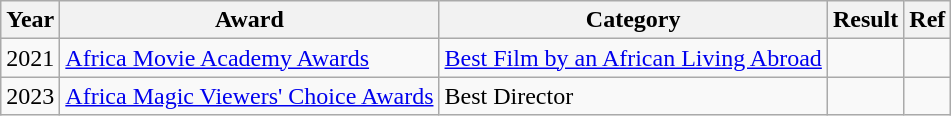<table class="wikitable">
<tr>
<th>Year</th>
<th>Award</th>
<th>Category</th>
<th>Result</th>
<th>Ref</th>
</tr>
<tr>
<td>2021</td>
<td><a href='#'>Africa Movie Academy Awards</a></td>
<td><a href='#'>Best Film by an African Living Abroad</a></td>
<td></td>
<td></td>
</tr>
<tr>
<td>2023</td>
<td><a href='#'>Africa Magic Viewers' Choice Awards</a></td>
<td>Best Director</td>
<td></td>
<td></td>
</tr>
</table>
